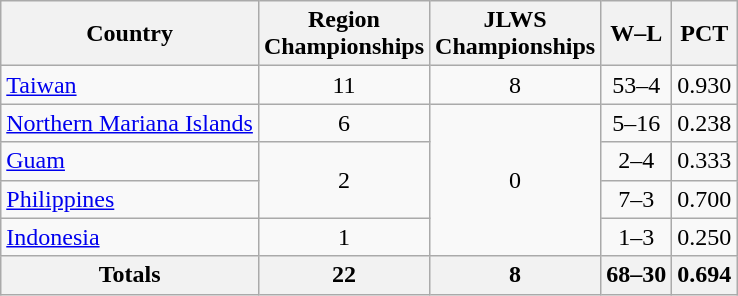<table class="wikitable">
<tr>
<th>Country</th>
<th>Region<br>Championships</th>
<th>JLWS<br>Championships</th>
<th>W–L</th>
<th>PCT</th>
</tr>
<tr>
<td> <a href='#'>Taiwan</a></td>
<td align=center>11</td>
<td align="center">8</td>
<td align="center">53–4</td>
<td align="center">0.930</td>
</tr>
<tr>
<td> <a href='#'>Northern Mariana Islands</a></td>
<td align=center>6</td>
<td align=center rowspan=4>0</td>
<td align=center>5–16</td>
<td align=center>0.238</td>
</tr>
<tr>
<td> <a href='#'>Guam</a></td>
<td align=center rowspan=2>2</td>
<td align=center>2–4</td>
<td align=center>0.333</td>
</tr>
<tr>
<td> <a href='#'>Philippines</a></td>
<td align=center>7–3</td>
<td align=center>0.700</td>
</tr>
<tr>
<td> <a href='#'>Indonesia</a></td>
<td align=center>1</td>
<td align=center>1–3</td>
<td align=center>0.250</td>
</tr>
<tr>
<th>Totals</th>
<th>22</th>
<th>8</th>
<th>68–30</th>
<th>0.694</th>
</tr>
</table>
